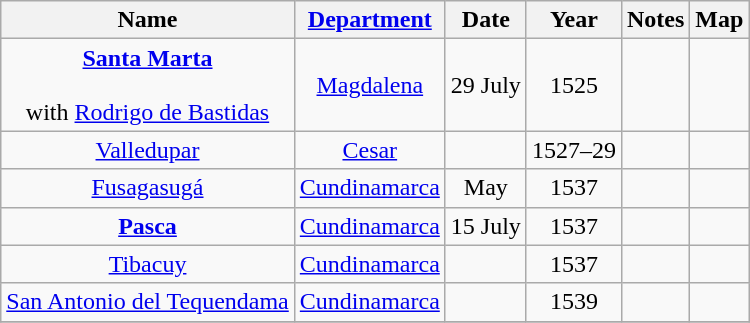<table class="wikitable sortable mw-collapsible mw-collapsed">
<tr>
<th scope="col">Name<br></th>
<th scope="col"><a href='#'>Department</a></th>
<th scope="col">Date</th>
<th scope="col">Year</th>
<th scope="col">Notes</th>
<th scope="col">Map</th>
</tr>
<tr>
<td align=center><strong><a href='#'>Santa Marta</a></strong><br><br>with <a href='#'>Rodrigo de Bastidas</a></td>
<td align=center><a href='#'>Magdalena</a></td>
<td align=center>29 July</td>
<td align=center>1525</td>
<td align=center></td>
<td align=center></td>
</tr>
<tr>
<td align=center><a href='#'>Valledupar</a></td>
<td align=center><a href='#'>Cesar</a></td>
<td align=center></td>
<td align=center>1527–29</td>
<td align=center></td>
<td align=center></td>
</tr>
<tr>
<td align=center><a href='#'>Fusagasugá</a></td>
<td align=center><a href='#'>Cundinamarca</a></td>
<td align=center>May</td>
<td align=center>1537</td>
<td align=center></td>
<td align=center></td>
</tr>
<tr>
<td align=center><strong><a href='#'>Pasca</a></strong></td>
<td align=center><a href='#'>Cundinamarca</a></td>
<td align=center>15 July</td>
<td align=center>1537</td>
<td align=center></td>
<td align=center></td>
</tr>
<tr>
<td align=center><a href='#'>Tibacuy</a></td>
<td align=center><a href='#'>Cundinamarca</a></td>
<td align=center></td>
<td align=center>1537</td>
<td align=center></td>
<td align=center></td>
</tr>
<tr>
<td align=center><a href='#'>San Antonio del Tequendama</a></td>
<td align=center><a href='#'>Cundinamarca</a></td>
<td align=center></td>
<td align=center>1539</td>
<td align=center></td>
<td align=center></td>
</tr>
<tr>
</tr>
</table>
